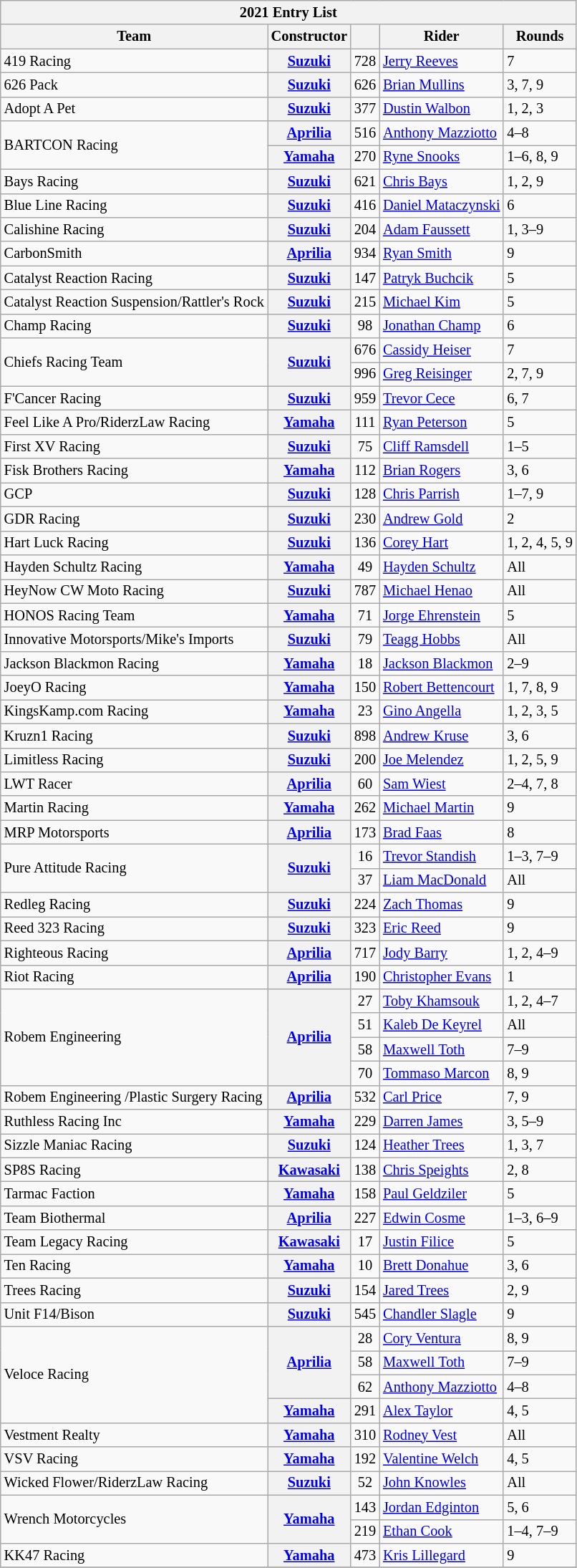<table class="wikitable" style="font-size: 85%;">
<tr>
<th colspan=5>2021 Entry List</th>
</tr>
<tr>
<th>Team</th>
<th>Constructor</th>
<th></th>
<th>Rider</th>
<th>Rounds</th>
</tr>
<tr>
<td>419 Racing</td>
<th><a href='#'>Suzuki</a></th>
<td align=center>728</td>
<td align=left> <a href='#'>Jerry Reeves</a></td>
<td>7</td>
</tr>
<tr>
<td>626 Pack</td>
<th><a href='#'>Suzuki</a></th>
<td align=center>626</td>
<td align=left> <a href='#'>Brian Mullins</a></td>
<td>3, 7, 9</td>
</tr>
<tr>
<td>Adopt A Pet</td>
<th><a href='#'>Suzuki</a></th>
<td align=center>377</td>
<td align=left> <a href='#'>Dustin Walbon</a></td>
<td>1, 2, 3</td>
</tr>
<tr>
<td rowspan=2>BARTCON Racing</td>
<th><a href='#'>Aprilia</a></th>
<td align=center>516</td>
<td align=left> <a href='#'>Anthony Mazziotto</a></td>
<td>4–8</td>
</tr>
<tr>
<th><a href='#'>Yamaha</a></th>
<td align=center>270</td>
<td align=left> <a href='#'>Ryne Snooks</a></td>
<td>1–6, 8, 9</td>
</tr>
<tr>
<td>Bays Racing</td>
<th><a href='#'>Suzuki</a></th>
<td align=center>621</td>
<td align=left> <a href='#'>Chris Bays</a></td>
<td>1, 2, 9</td>
</tr>
<tr>
<td>Blue Line Racing</td>
<th><a href='#'>Suzuki</a></th>
<td align=center>416</td>
<td align=left> <a href='#'>Daniel Mataczynski</a></td>
<td>6</td>
</tr>
<tr>
<td>Calishine Racing</td>
<th><a href='#'>Suzuki</a></th>
<td align=center>204</td>
<td align=left> <a href='#'>Adam Faussett</a></td>
<td>1, 3–9</td>
</tr>
<tr>
<td>CarbonSmith</td>
<th><a href='#'>Aprilia</a></th>
<td align=center>934</td>
<td align=left> <a href='#'>Ryan Smith</a></td>
<td>9</td>
</tr>
<tr>
<td>Catalyst Reaction Racing</td>
<th><a href='#'>Suzuki</a></th>
<td align=center>147</td>
<td align=left> <a href='#'>Patryk Buchcik</a></td>
<td>5</td>
</tr>
<tr>
<td>Catalyst Reaction Suspension/Rattler's Rock</td>
<th><a href='#'>Suzuki</a></th>
<td align=center>215</td>
<td align=left> <a href='#'>Michael Kim</a></td>
<td>5</td>
</tr>
<tr>
<td>Champ Racing</td>
<th><a href='#'>Suzuki</a></th>
<td align=center>98</td>
<td align=left> <a href='#'>Jonathan Champ</a></td>
<td>6</td>
</tr>
<tr>
<td rowspan=2>Chiefs Racing Team</td>
<th rowspan=2><a href='#'>Suzuki</a></th>
<td align=center>676</td>
<td align=left> <a href='#'>Cassidy Heiser</a></td>
<td>7</td>
</tr>
<tr>
<td align=center>996</td>
<td align=left> <a href='#'>Greg Reisinger</a></td>
<td>2, 7, 9</td>
</tr>
<tr>
<td>F'Cancer Racing</td>
<th><a href='#'>Suzuki</a></th>
<td align=center>959</td>
<td align=left> <a href='#'>Trevor Cece</a></td>
<td>6, 7</td>
</tr>
<tr>
<td>Feel Like A Pro/RiderzLaw Racing</td>
<th><a href='#'>Yamaha</a></th>
<td align=center>111</td>
<td align=left> <a href='#'>Ryan Peterson</a></td>
<td>5</td>
</tr>
<tr>
<td>First XV Racing</td>
<th><a href='#'>Suzuki</a></th>
<td align=center>75</td>
<td align=left> <a href='#'>Cliff Ramsdell</a></td>
<td>1–5</td>
</tr>
<tr>
<td>Fisk Brothers Racing</td>
<th><a href='#'>Yamaha</a></th>
<td align=center>112</td>
<td align=left> <a href='#'>Brian Rogers</a></td>
<td>3, 6</td>
</tr>
<tr>
<td>GCP</td>
<th><a href='#'>Suzuki</a></th>
<td align=center>128</td>
<td align=left> <a href='#'>Chris Parrish</a></td>
<td>1–7, 9</td>
</tr>
<tr>
<td>GDR Racing</td>
<th><a href='#'>Suzuki</a></th>
<td align=center>230</td>
<td align=left> <a href='#'>Andrew Gold</a></td>
<td>2</td>
</tr>
<tr>
<td>Hart Luck Racing</td>
<th><a href='#'>Suzuki</a></th>
<td align=center>136</td>
<td align=left> <a href='#'>Corey Hart</a></td>
<td>1, 2, 4, 5, 9</td>
</tr>
<tr>
<td>Hayden Schultz Racing</td>
<th><a href='#'>Yamaha</a></th>
<td align=center>49</td>
<td align=left> <a href='#'>Hayden Schultz</a></td>
<td>All</td>
</tr>
<tr>
<td>HeyNow CW Moto Racing</td>
<th><a href='#'>Suzuki</a></th>
<td align=center>787</td>
<td align=left> <a href='#'>Michael Henao</a></td>
<td>All</td>
</tr>
<tr>
<td>HONOS Racing Team</td>
<th><a href='#'>Yamaha</a></th>
<td align=center>71</td>
<td align=left> <a href='#'>Jorge Ehrenstein</a></td>
<td>5</td>
</tr>
<tr>
<td>Innovative Motorsports/Mike's Imports</td>
<th><a href='#'>Suzuki</a></th>
<td align=center>79</td>
<td align=left> <a href='#'>Teagg Hobbs</a></td>
<td>All</td>
</tr>
<tr>
<td>Jackson Blackmon Racing</td>
<th><a href='#'>Yamaha</a></th>
<td align=center>18</td>
<td align=left> <a href='#'>Jackson Blackmon</a></td>
<td>2–9</td>
</tr>
<tr>
<td>JoeyO Racing</td>
<th><a href='#'>Yamaha</a></th>
<td align=center>150</td>
<td align=left> <a href='#'>Robert Bettencourt</a></td>
<td>1, 7, 8, 9</td>
</tr>
<tr>
<td>KingsKamp.com Racing</td>
<th><a href='#'>Yamaha</a></th>
<td align=center>23</td>
<td align=left> <a href='#'>Gino Angella</a></td>
<td>1, 2, 3, 5</td>
</tr>
<tr>
<td>Kruzn1 Racing</td>
<th><a href='#'>Suzuki</a></th>
<td align=center>898</td>
<td align=left> <a href='#'>Andrew Kruse</a></td>
<td>3, 6</td>
</tr>
<tr>
<td>Limitless Racing</td>
<th><a href='#'>Suzuki</a></th>
<td align=center>200</td>
<td align=left> <a href='#'>Joe Melendez</a></td>
<td>1, 2, 5, 9</td>
</tr>
<tr>
<td>LWT Racer</td>
<th><a href='#'>Aprilia</a></th>
<td align=center>60</td>
<td align=left> <a href='#'>Sam Wiest</a></td>
<td>2–4, 7, 8</td>
</tr>
<tr>
<td>Martin Racing</td>
<th><a href='#'>Yamaha</a></th>
<td align=center>262</td>
<td align=left> <a href='#'>Michael Martin</a></td>
<td>9</td>
</tr>
<tr>
<td>MRP Motorsports</td>
<th><a href='#'>Aprilia</a></th>
<td align=center>173</td>
<td align=left> <a href='#'>Brad Faas</a></td>
<td>8</td>
</tr>
<tr>
<td rowspan=2>Pure Attitude Racing</td>
<th rowspan=2><a href='#'>Suzuki</a></th>
<td align=center>16</td>
<td align=left> <a href='#'>Trevor Standish</a></td>
<td>1–3, 7–9</td>
</tr>
<tr>
<td align=center>37</td>
<td align=left> <a href='#'>Liam MacDonald</a></td>
<td>All</td>
</tr>
<tr>
<td>Redleg Racing</td>
<th><a href='#'>Suzuki</a></th>
<td align=center>224</td>
<td align=left> <a href='#'>Zach Thomas</a></td>
<td>9</td>
</tr>
<tr>
<td>Reed 323 Racing</td>
<th><a href='#'>Suzuki</a></th>
<td align=center>323</td>
<td align=left> <a href='#'>Eric Reed</a></td>
<td>9</td>
</tr>
<tr>
<td>Righteous Racing</td>
<th><a href='#'>Aprilia</a></th>
<td align=center>717</td>
<td align=left> <a href='#'>Jody Barry</a></td>
<td>1, 2, 4–9</td>
</tr>
<tr>
<td>Riot Racing</td>
<th><a href='#'>Aprilia</a></th>
<td align=center>190</td>
<td align=left> <a href='#'>Christopher Evans</a></td>
<td>1</td>
</tr>
<tr>
<td rowspan=4>Robem Engineering</td>
<th rowspan=4><a href='#'>Aprilia</a></th>
<td align=center>27</td>
<td align=left> <a href='#'>Toby Khamsouk</a></td>
<td>1, 2, 4–7</td>
</tr>
<tr>
<td align=center>51</td>
<td align=left> <a href='#'>Kaleb De Keyrel</a></td>
<td>All</td>
</tr>
<tr>
<td align=center>58</td>
<td align=left> <a href='#'>Maxwell Toth</a></td>
<td>7–9</td>
</tr>
<tr>
<td align=center>70</td>
<td align=left> <a href='#'>Tommaso Marcon</a></td>
<td>8, 9</td>
</tr>
<tr>
<td>Robem Engineering /Plastic Surgery Racing</td>
<th><a href='#'>Aprilia</a></th>
<td align=center>532</td>
<td align=left> <a href='#'>Carl Price</a></td>
<td>7, 9</td>
</tr>
<tr>
<td>Ruthless Racing Inc</td>
<th><a href='#'>Yamaha</a></th>
<td align=center>229</td>
<td align=left> <a href='#'>Darren James</a></td>
<td>3, 5–9</td>
</tr>
<tr>
<td>Sizzle Maniac Racing</td>
<th><a href='#'>Suzuki</a></th>
<td align=center>124</td>
<td align=left> <a href='#'>Heather Trees</a></td>
<td>1, 3, 7</td>
</tr>
<tr>
<td>SP8S Racing</td>
<th><a href='#'>Kawasaki</a></th>
<td align=center>138</td>
<td align=left> <a href='#'>Chris Speights</a></td>
<td>2, 8</td>
</tr>
<tr>
<td>Tarmac Faction</td>
<th><a href='#'>Yamaha</a></th>
<td align=center>158</td>
<td align=left> <a href='#'>Paul Geldziler</a></td>
<td>5</td>
</tr>
<tr>
<td>Team Biothermal</td>
<th><a href='#'>Aprilia</a></th>
<td align=center>227</td>
<td align=left> <a href='#'>Edwin Cosme</a></td>
<td>1–3, 6–9</td>
</tr>
<tr>
<td>Team Legacy Racing</td>
<th><a href='#'>Kawasaki</a></th>
<td align=center>17</td>
<td align=left> <a href='#'>Justin Filice</a></td>
<td>5</td>
</tr>
<tr>
<td>Ten Racing</td>
<th><a href='#'>Yamaha</a></th>
<td align=center>10</td>
<td align=left> <a href='#'>Brett Donahue</a></td>
<td>3, 6</td>
</tr>
<tr>
<td>Trees Racing</td>
<th><a href='#'>Suzuki</a></th>
<td align=center>154</td>
<td align=left> <a href='#'>Jared Trees</a></td>
<td>2, 9</td>
</tr>
<tr>
<td>Unit F14/Bison</td>
<th><a href='#'>Suzuki</a></th>
<td align=center>545</td>
<td align=left> <a href='#'>Chandler Slagle</a></td>
<td>9</td>
</tr>
<tr>
<td rowspan=4>Veloce Racing</td>
<th rowspan=3><a href='#'>Aprilia</a></th>
<td align=center>28</td>
<td align=left> <a href='#'>Cory Ventura</a></td>
<td>8, 9</td>
</tr>
<tr>
<td align=center>58</td>
<td align=left> <a href='#'>Maxwell Toth</a></td>
<td>7–9</td>
</tr>
<tr>
<td align=center>62</td>
<td align=left> <a href='#'>Anthony Mazziotto</a></td>
<td>4–8</td>
</tr>
<tr>
<th><a href='#'>Yamaha</a></th>
<td align=center>291</td>
<td align=left> <a href='#'>Alex Taylor</a></td>
<td>4, 5</td>
</tr>
<tr>
<td>Vestment Realty</td>
<th><a href='#'>Yamaha</a></th>
<td align=center>310</td>
<td align=left> <a href='#'>Rodney Vest</a></td>
<td>All</td>
</tr>
<tr>
<td>VSV Racing</td>
<th><a href='#'>Yamaha</a></th>
<td align=center>192</td>
<td align=left> <a href='#'>Valentine Welch</a></td>
<td>4, 5</td>
</tr>
<tr>
<td>Wicked Flower/RiderzLaw Racing</td>
<th><a href='#'>Suzuki</a></th>
<td align=center>52</td>
<td align=left> <a href='#'>John Knowles</a></td>
<td>All</td>
</tr>
<tr>
<td rowspan=2>Wrench Motorcycles</td>
<th rowspan=2><a href='#'>Yamaha</a></th>
<td align=center>143</td>
<td align=left> <a href='#'>Jordan Edginton</a></td>
<td>5, 6</td>
</tr>
<tr>
<td align=center>219</td>
<td align=left> <a href='#'>Ethan Cook</a></td>
<td>1–4, 7–9</td>
</tr>
<tr>
<td>KK47 Racing</td>
<th><a href='#'>Yamaha</a></th>
<td align=center>473</td>
<td align=left> <a href='#'>Kris Lillegard</a></td>
<td>9</td>
</tr>
<tr>
</tr>
</table>
